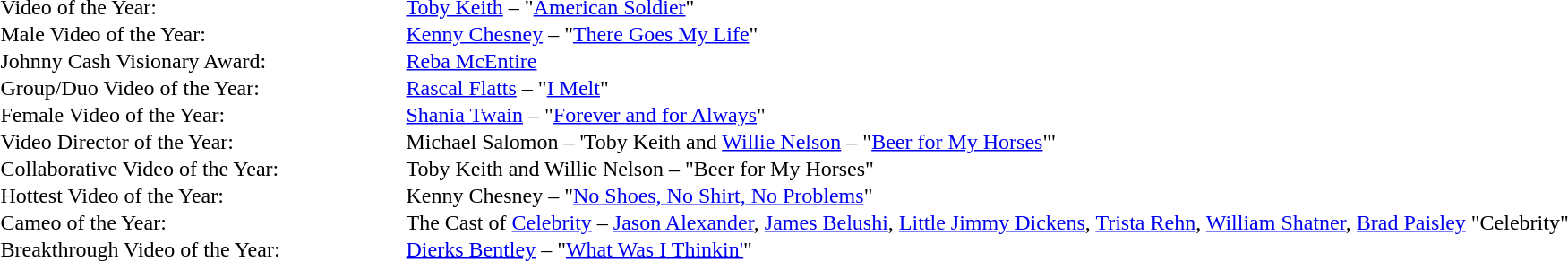<table cellspacing="0" border="0" cellpadding="1">
<tr>
<td style="width:300px;">Video of the Year:</td>
<td><a href='#'>Toby Keith</a> – "<a href='#'>American Soldier</a>"</td>
</tr>
<tr>
<td>Male Video of the Year:</td>
<td><a href='#'>Kenny Chesney</a> – "<a href='#'>There Goes My Life</a>"</td>
</tr>
<tr>
<td>Johnny Cash Visionary Award:</td>
<td><a href='#'>Reba McEntire</a></td>
</tr>
<tr>
<td>Group/Duo Video of the Year:</td>
<td><a href='#'>Rascal Flatts</a> – "<a href='#'>I Melt</a>"</td>
</tr>
<tr>
<td>Female Video of the Year:</td>
<td><a href='#'>Shania Twain</a> – "<a href='#'>Forever and for Always</a>"</td>
</tr>
<tr>
<td>Video Director of the Year:</td>
<td>Michael Salomon – 'Toby Keith and <a href='#'>Willie Nelson</a> – "<a href='#'>Beer for My Horses</a>"'</td>
</tr>
<tr>
<td>Collaborative Video of the Year:</td>
<td>Toby Keith and Willie Nelson – "Beer for My Horses"</td>
</tr>
<tr>
<td>Hottest Video of the Year:</td>
<td>Kenny Chesney – "<a href='#'>No Shoes, No Shirt, No Problems</a>"</td>
</tr>
<tr>
<td>Cameo of the Year:</td>
<td>The Cast of <a href='#'>Celebrity</a> – <a href='#'>Jason Alexander</a>, <a href='#'>James Belushi</a>, <a href='#'>Little Jimmy Dickens</a>, <a href='#'>Trista Rehn</a>, <a href='#'>William Shatner</a>, <a href='#'>Brad Paisley</a> "Celebrity"</td>
</tr>
<tr>
<td>Breakthrough Video of the Year:</td>
<td><a href='#'>Dierks Bentley</a> – "<a href='#'>What Was I Thinkin'</a>"</td>
</tr>
</table>
